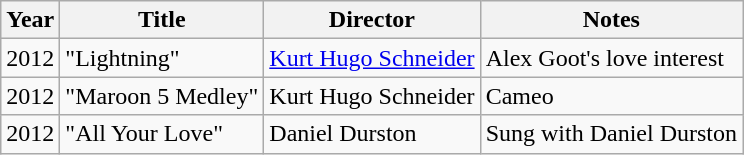<table class="wikitable sortable">
<tr>
<th>Year</th>
<th>Title</th>
<th>Director</th>
<th class="unsortable">Notes</th>
</tr>
<tr>
<td>2012</td>
<td>"Lightning"</td>
<td><a href='#'>Kurt Hugo Schneider</a></td>
<td>Alex Goot's love interest</td>
</tr>
<tr>
<td>2012</td>
<td>"Maroon 5 Medley"</td>
<td>Kurt Hugo Schneider</td>
<td>Cameo</td>
</tr>
<tr>
<td>2012</td>
<td>"All Your Love"</td>
<td>Daniel Durston</td>
<td>Sung with Daniel Durston</td>
</tr>
</table>
